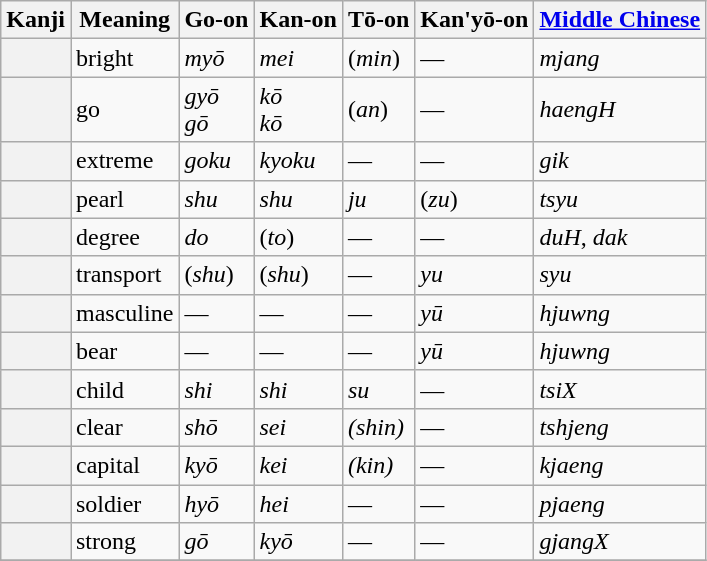<table class="wikitable" align="center">
<tr>
<th>Kanji</th>
<th>Meaning</th>
<th>Go-on</th>
<th>Kan-on</th>
<th>Tō-on</th>
<th>Kan'yō-on</th>
<th><a href='#'>Middle Chinese</a></th>
</tr>
<tr>
<th style="font-weight: normal;"></th>
<td>bright</td>
<td><em>myō</em></td>
<td><em>mei</em></td>
<td>(<em>min</em>)</td>
<td>—</td>
<td><em>mjang</em></td>
</tr>
<tr>
<th style="font-weight: normal;"></th>
<td>go</td>
<td><em>gyō</em><br><em>gō</em></td>
<td><em>kō</em><br><em>kō</em></td>
<td>(<em>an</em>)</td>
<td>—</td>
<td><em>haengH</em></td>
</tr>
<tr>
<th style="font-weight: normal;"></th>
<td>extreme</td>
<td><em>goku</em></td>
<td><em>kyoku</em></td>
<td>—</td>
<td>—</td>
<td><em>gik</em></td>
</tr>
<tr>
<th style="font-weight: normal;"></th>
<td>pearl</td>
<td><em>shu</em></td>
<td><em>shu</em></td>
<td><em>ju</em></td>
<td>(<em>zu</em>)</td>
<td><em>tsyu</em></td>
</tr>
<tr>
<th style="font-weight: normal;"></th>
<td>degree</td>
<td><em>do</em></td>
<td>(<em>to</em>)</td>
<td>—</td>
<td>—</td>
<td><em>duH</em>, <em>dak</em></td>
</tr>
<tr>
<th style="font-weight: normal;"></th>
<td>transport</td>
<td>(<em>shu</em>)</td>
<td>(<em>shu</em>)</td>
<td>—</td>
<td><em>yu</em></td>
<td><em>syu</em></td>
</tr>
<tr>
<th style="font-weight: normal;"></th>
<td>masculine</td>
<td>—</td>
<td>—</td>
<td>—</td>
<td><em>yū</em></td>
<td><em>hjuwng</em></td>
</tr>
<tr>
<th style="font-weight: normal;"></th>
<td>bear</td>
<td>—</td>
<td>—</td>
<td>—</td>
<td><em>yū</em></td>
<td><em>hjuwng</em></td>
</tr>
<tr>
<th style="font-weight: normal;"></th>
<td>child</td>
<td><em>shi</em></td>
<td><em>shi</em></td>
<td><em>su</em></td>
<td>—</td>
<td><em>tsiX</em></td>
</tr>
<tr>
<th style="font-weight: normal;"></th>
<td>clear</td>
<td><em>shō</em></td>
<td><em>sei</em></td>
<td><em>(shin)</em></td>
<td>—</td>
<td><em>tshjeng</em></td>
</tr>
<tr>
<th style="font-weight: normal;"></th>
<td>capital</td>
<td><em>kyō</em></td>
<td><em>kei</em></td>
<td><em>(kin)</em></td>
<td>—</td>
<td><em>kjaeng</em></td>
</tr>
<tr>
<th style="font-weight: normal;"></th>
<td>soldier</td>
<td><em>hyō</em></td>
<td><em>hei</em></td>
<td>—</td>
<td>—</td>
<td><em>pjaeng</em></td>
</tr>
<tr>
<th style="font-weight: normal;"></th>
<td>strong</td>
<td><em>gō</em></td>
<td><em>kyō</em></td>
<td>—</td>
<td>—</td>
<td><em>gjangX</em></td>
</tr>
<tr>
</tr>
</table>
